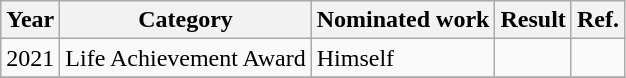<table class="wikitable sortable">
<tr>
<th>Year</th>
<th>Category</th>
<th>Nominated work</th>
<th>Result</th>
<th>Ref.</th>
</tr>
<tr>
<td>2021</td>
<td>Life Achievement Award</td>
<td>Himself</td>
<td></td>
<td></td>
</tr>
<tr>
</tr>
</table>
